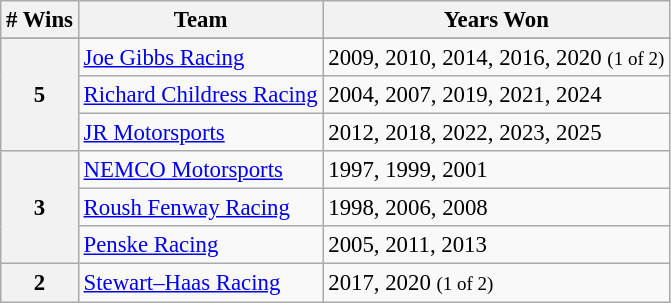<table class="wikitable" style="font-size: 95%;">
<tr>
<th># Wins</th>
<th>Team</th>
<th>Years Won</th>
</tr>
<tr>
</tr>
<tr>
<th rowspan="3">5</th>
<td><a href='#'>Joe Gibbs Racing</a></td>
<td>2009, 2010, 2014, 2016, 2020 <small>(1 of 2)</small></td>
</tr>
<tr>
<td><a href='#'>Richard Childress Racing</a></td>
<td>2004, 2007, 2019, 2021, 2024</td>
</tr>
<tr>
<td><a href='#'>JR Motorsports</a></td>
<td>2012, 2018, 2022, 2023, 2025</td>
</tr>
<tr>
<th rowspan="3">3</th>
<td><a href='#'>NEMCO Motorsports</a></td>
<td>1997, 1999, 2001</td>
</tr>
<tr>
<td><a href='#'>Roush Fenway Racing</a></td>
<td>1998, 2006, 2008</td>
</tr>
<tr>
<td><a href='#'>Penske Racing</a></td>
<td>2005, 2011, 2013</td>
</tr>
<tr>
<th>2</th>
<td><a href='#'>Stewart–Haas Racing</a></td>
<td>2017, 2020 <small>(1 of 2)</small></td>
</tr>
</table>
